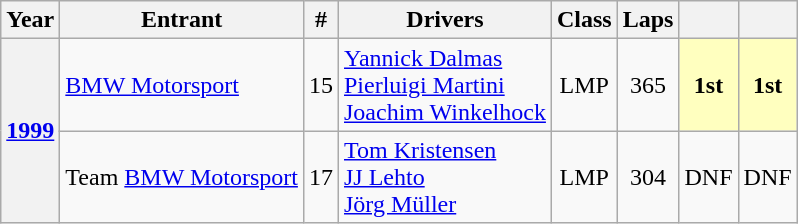<table class="wikitable">
<tr>
<th>Year</th>
<th>Entrant</th>
<th>#</th>
<th>Drivers</th>
<th>Class</th>
<th>Laps</th>
<th></th>
<th></th>
</tr>
<tr>
<th rowspan="2"><a href='#'>1999</a></th>
<td> <a href='#'>BMW Motorsport</a></td>
<td align="center">15</td>
<td> <a href='#'>Yannick Dalmas</a><br> <a href='#'>Pierluigi Martini</a><br> <a href='#'>Joachim Winkelhock</a></td>
<td align="center">LMP</td>
<td align="center">365</td>
<td align="center" style="background:#FFFFBF;"><strong>1st</strong></td>
<td align="center" style="background:#FFFFBF;"><strong>1st</strong></td>
</tr>
<tr>
<td> Team <a href='#'>BMW Motorsport</a></td>
<td align="center">17</td>
<td> <a href='#'>Tom Kristensen</a><br> <a href='#'>JJ Lehto</a><br> <a href='#'>Jörg Müller</a></td>
<td align="center">LMP</td>
<td align="center">304</td>
<td align="center">DNF</td>
<td align="center">DNF</td>
</tr>
</table>
